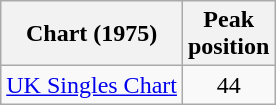<table class="wikitable">
<tr>
<th>Chart (1975)</th>
<th>Peak<br>position</th>
</tr>
<tr>
<td><a href='#'>UK Singles Chart</a></td>
<td align="center">44</td>
</tr>
</table>
